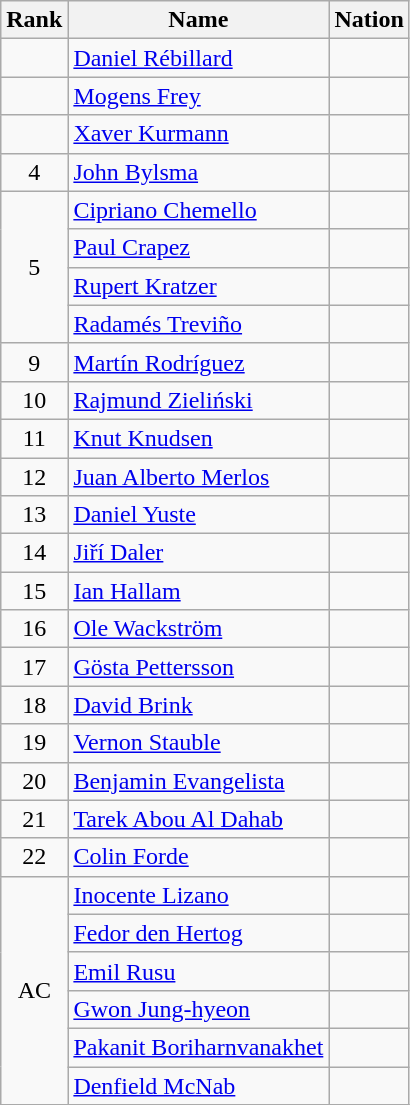<table class="wikitable sortable" style="text-align:center">
<tr>
<th>Rank</th>
<th>Name</th>
<th>Nation</th>
</tr>
<tr>
<td></td>
<td align=left><a href='#'>Daniel Rébillard</a></td>
<td align=left></td>
</tr>
<tr>
<td></td>
<td align=left><a href='#'>Mogens Frey</a></td>
<td align=left></td>
</tr>
<tr>
<td></td>
<td align=left><a href='#'>Xaver Kurmann</a></td>
<td align=left></td>
</tr>
<tr>
<td>4</td>
<td align=left><a href='#'>John Bylsma</a></td>
<td align=left></td>
</tr>
<tr>
<td rowspan=4>5</td>
<td align=left><a href='#'>Cipriano Chemello</a></td>
<td align=left></td>
</tr>
<tr>
<td align=left><a href='#'>Paul Crapez</a></td>
<td align=left></td>
</tr>
<tr>
<td align=left><a href='#'>Rupert Kratzer</a></td>
<td align=left></td>
</tr>
<tr>
<td align=left><a href='#'>Radamés Treviño</a></td>
<td align=left></td>
</tr>
<tr>
<td>9</td>
<td align=left><a href='#'>Martín Rodríguez</a></td>
<td align=left></td>
</tr>
<tr>
<td>10</td>
<td align=left><a href='#'>Rajmund Zieliński</a></td>
<td align=left></td>
</tr>
<tr>
<td>11</td>
<td align=left><a href='#'>Knut Knudsen</a></td>
<td align=left></td>
</tr>
<tr>
<td>12</td>
<td align=left><a href='#'>Juan Alberto Merlos</a></td>
<td align=left></td>
</tr>
<tr>
<td>13</td>
<td align=left><a href='#'>Daniel Yuste</a></td>
<td align=left></td>
</tr>
<tr>
<td>14</td>
<td align=left><a href='#'>Jiří Daler</a></td>
<td align=left></td>
</tr>
<tr>
<td>15</td>
<td align=left><a href='#'>Ian Hallam</a></td>
<td align=left></td>
</tr>
<tr>
<td>16</td>
<td align=left><a href='#'>Ole Wackström</a></td>
<td align=left></td>
</tr>
<tr>
<td>17</td>
<td align=left><a href='#'>Gösta Pettersson</a></td>
<td align=left></td>
</tr>
<tr>
<td>18</td>
<td align=left><a href='#'>David Brink</a></td>
<td align=left></td>
</tr>
<tr>
<td>19</td>
<td align=left><a href='#'>Vernon Stauble</a></td>
<td align=left></td>
</tr>
<tr>
<td>20</td>
<td align=left><a href='#'>Benjamin Evangelista</a></td>
<td align=left></td>
</tr>
<tr>
<td>21</td>
<td align=left><a href='#'>Tarek Abou Al Dahab</a></td>
<td align=left></td>
</tr>
<tr>
<td>22</td>
<td align=left><a href='#'>Colin Forde</a></td>
<td align=left></td>
</tr>
<tr>
<td rowspan=6>AC</td>
<td align=left><a href='#'>Inocente Lizano</a></td>
<td align=left></td>
</tr>
<tr>
<td align=left><a href='#'>Fedor den Hertog</a></td>
<td align=left></td>
</tr>
<tr>
<td align=left><a href='#'>Emil Rusu</a></td>
<td align=left></td>
</tr>
<tr>
<td align=left><a href='#'>Gwon Jung-hyeon</a></td>
<td align=left></td>
</tr>
<tr>
<td align=left><a href='#'>Pakanit Boriharnvanakhet</a></td>
<td align=left></td>
</tr>
<tr>
<td align=left><a href='#'>Denfield McNab</a></td>
<td align=left></td>
</tr>
<tr>
</tr>
</table>
